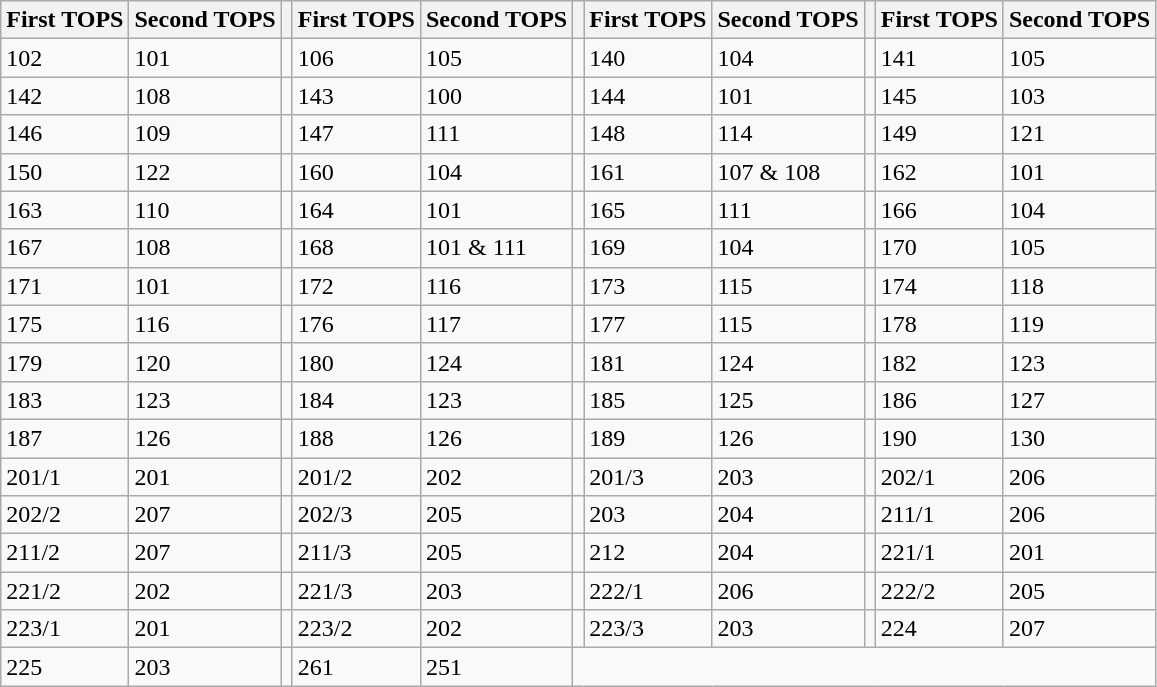<table class="wikitable">
<tr>
<th>First TOPS</th>
<th>Second TOPS</th>
<th></th>
<th>First TOPS</th>
<th>Second TOPS</th>
<th></th>
<th>First TOPS</th>
<th>Second TOPS</th>
<th></th>
<th>First TOPS</th>
<th>Second TOPS</th>
</tr>
<tr>
<td>102</td>
<td>101</td>
<td></td>
<td>106</td>
<td>105</td>
<td></td>
<td>140</td>
<td>104</td>
<td></td>
<td>141</td>
<td>105</td>
</tr>
<tr>
<td>142</td>
<td>108</td>
<td></td>
<td>143</td>
<td>100</td>
<td></td>
<td>144</td>
<td>101</td>
<td></td>
<td>145</td>
<td>103</td>
</tr>
<tr>
<td>146</td>
<td>109</td>
<td></td>
<td>147</td>
<td>111</td>
<td></td>
<td>148</td>
<td>114</td>
<td></td>
<td>149</td>
<td>121</td>
</tr>
<tr>
<td>150</td>
<td>122</td>
<td></td>
<td>160</td>
<td>104</td>
<td></td>
<td>161</td>
<td>107 & 108</td>
<td></td>
<td>162</td>
<td>101</td>
</tr>
<tr>
<td>163</td>
<td>110</td>
<td></td>
<td>164</td>
<td>101</td>
<td></td>
<td>165</td>
<td>111</td>
<td></td>
<td>166</td>
<td>104</td>
</tr>
<tr>
<td>167</td>
<td>108</td>
<td></td>
<td>168</td>
<td>101 & 111</td>
<td></td>
<td>169</td>
<td>104</td>
<td></td>
<td>170</td>
<td>105</td>
</tr>
<tr>
<td>171</td>
<td>101</td>
<td></td>
<td>172</td>
<td>116</td>
<td></td>
<td>173</td>
<td>115</td>
<td></td>
<td>174</td>
<td>118</td>
</tr>
<tr>
<td>175</td>
<td>116</td>
<td></td>
<td>176</td>
<td>117</td>
<td></td>
<td>177</td>
<td>115</td>
<td></td>
<td>178</td>
<td>119</td>
</tr>
<tr>
<td>179</td>
<td>120</td>
<td></td>
<td>180</td>
<td>124</td>
<td></td>
<td>181</td>
<td>124</td>
<td></td>
<td>182</td>
<td>123</td>
</tr>
<tr>
<td>183</td>
<td>123</td>
<td></td>
<td>184</td>
<td>123</td>
<td></td>
<td>185</td>
<td>125</td>
<td></td>
<td>186</td>
<td>127</td>
</tr>
<tr>
<td>187</td>
<td>126</td>
<td></td>
<td>188</td>
<td>126</td>
<td></td>
<td>189</td>
<td>126</td>
<td></td>
<td>190</td>
<td>130</td>
</tr>
<tr>
<td>201/1</td>
<td>201</td>
<td></td>
<td>201/2</td>
<td>202</td>
<td></td>
<td>201/3</td>
<td>203</td>
<td></td>
<td>202/1</td>
<td>206</td>
</tr>
<tr>
<td>202/2</td>
<td>207</td>
<td></td>
<td>202/3</td>
<td>205</td>
<td></td>
<td>203</td>
<td>204</td>
<td></td>
<td>211/1</td>
<td>206</td>
</tr>
<tr>
<td>211/2</td>
<td>207</td>
<td></td>
<td>211/3</td>
<td>205</td>
<td></td>
<td>212</td>
<td>204</td>
<td></td>
<td>221/1</td>
<td>201</td>
</tr>
<tr>
<td>221/2</td>
<td>202</td>
<td></td>
<td>221/3</td>
<td>203</td>
<td></td>
<td>222/1</td>
<td>206</td>
<td></td>
<td>222/2</td>
<td>205</td>
</tr>
<tr>
<td>223/1</td>
<td>201</td>
<td></td>
<td>223/2</td>
<td>202</td>
<td></td>
<td>223/3</td>
<td>203</td>
<td></td>
<td>224</td>
<td>207</td>
</tr>
<tr>
<td>225</td>
<td>203</td>
<td></td>
<td>261</td>
<td>251</td>
</tr>
</table>
